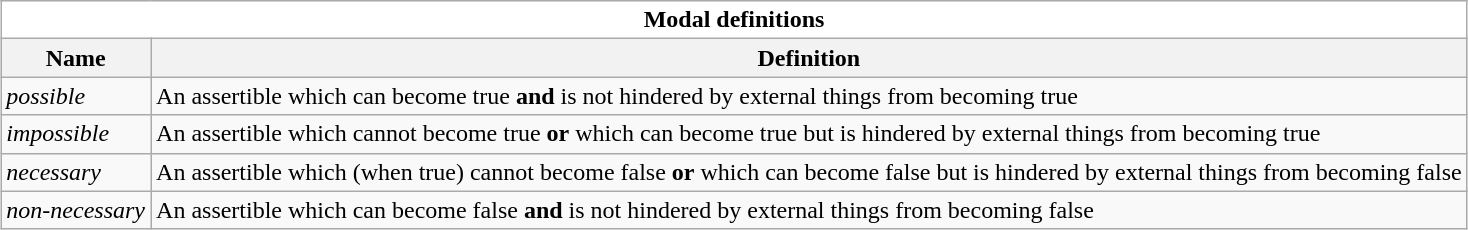<table class="wikitable" style="margin:1.0em auto;">
<tr>
<th colspan="2" style="background:white;text-align:center;">Modal definitions</th>
</tr>
<tr>
<th>Name</th>
<th>Definition</th>
</tr>
<tr>
<td style="white-space:nowrap;"><em>possible</em></td>
<td style="white-space:wrap;">An assertible which can become true <strong>and</strong> is not hindered by external things from becoming true</td>
</tr>
<tr>
<td style="white-space:nowrap;"><em>impossible</em></td>
<td style="white-space:wrap;">An assertible which cannot become true <strong>or</strong> which can become true but is hindered by external things from becoming true</td>
</tr>
<tr>
<td style="white-space:nowrap;"><em>necessary</em></td>
<td style="white-space:wrap;">An assertible which (when true) cannot become false <strong>or</strong> which can become false but is hindered by external things from becoming false</td>
</tr>
<tr>
<td style="white-space:nowrap;"><em>non-necessary</em></td>
<td style="white-space:wrap;">An assertible which can become false <strong>and</strong> is not hindered by external things from becoming false</td>
</tr>
</table>
